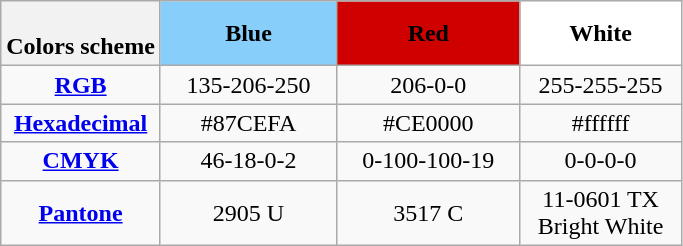<table class="wikitable" style="text-align:center;">
<tr>
<th><br>Colors scheme</th>
<th style="background-color:#87CEFA;width:110px"><span>Blue</span></th>
<th style="background-color:#CE0000;width:115px"><span>Red</span></th>
<th style="background-color:#ffffff;width:100px">White</th>
</tr>
<tr>
<td><strong><a href='#'>RGB</a></strong></td>
<td>135-206-250</td>
<td>206-0-0</td>
<td>255-255-255</td>
</tr>
<tr>
<td><strong><a href='#'>Hexadecimal</a></strong></td>
<td>#87CEFA</td>
<td>#CE0000</td>
<td>#ffffff</td>
</tr>
<tr>
<td><strong><a href='#'>CMYK</a></strong></td>
<td>46-18-0-2</td>
<td>0-100-100-19</td>
<td>0-0-0-0</td>
</tr>
<tr>
<td><strong><a href='#'>Pantone</a></strong></td>
<td>2905 U</td>
<td>3517 C</td>
<td>11-0601 TX Bright White</td>
</tr>
</table>
